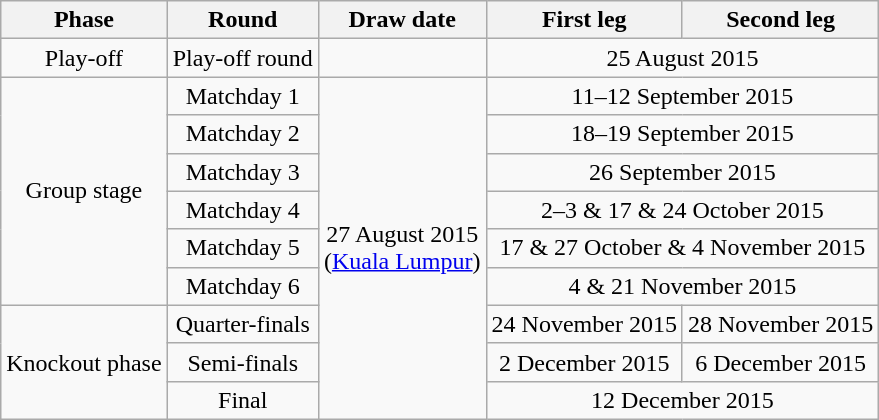<table class="wikitable" style="text-align:center">
<tr>
<th>Phase</th>
<th>Round</th>
<th>Draw date</th>
<th>First leg</th>
<th>Second leg</th>
</tr>
<tr>
<td>Play-off</td>
<td>Play-off round</td>
<td></td>
<td colspan=2>25 August 2015</td>
</tr>
<tr>
<td rowspan=6>Group stage</td>
<td>Matchday 1</td>
<td rowspan=9>27 August 2015<br>(<a href='#'>Kuala Lumpur</a>)</td>
<td colspan=2>11–12 September 2015</td>
</tr>
<tr>
<td>Matchday 2</td>
<td colspan=2>18–19 September 2015</td>
</tr>
<tr>
<td>Matchday 3</td>
<td colspan=2>26 September 2015</td>
</tr>
<tr>
<td>Matchday 4</td>
<td colspan=2>2–3 & 17 & 24 October 2015</td>
</tr>
<tr>
<td>Matchday 5</td>
<td colspan=2>17 & 27 October & 4 November 2015</td>
</tr>
<tr>
<td>Matchday 6</td>
<td colspan=2>4 & 21 November 2015</td>
</tr>
<tr>
<td rowspan=3>Knockout phase</td>
<td>Quarter-finals</td>
<td>24 November 2015</td>
<td>28 November 2015</td>
</tr>
<tr>
<td>Semi-finals</td>
<td>2 December 2015</td>
<td>6 December 2015</td>
</tr>
<tr>
<td>Final</td>
<td colspan=2>12 December 2015</td>
</tr>
</table>
